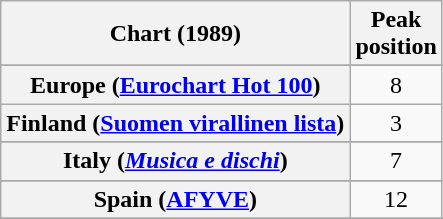<table class="wikitable plainrowheaders sortable" style="text-align:center">
<tr>
<th scope="col">Chart (1989)</th>
<th scope="col">Peak<br>position</th>
</tr>
<tr>
</tr>
<tr>
</tr>
<tr>
</tr>
<tr>
</tr>
<tr>
<th scope="row">Europe (<a href='#'>Eurochart Hot 100</a>)</th>
<td>8</td>
</tr>
<tr>
<th scope="row">Finland (<a href='#'>Suomen virallinen lista</a>)</th>
<td>3</td>
</tr>
<tr>
</tr>
<tr>
<th scope="row">Italy (<em><a href='#'>Musica e dischi</a></em>)</th>
<td>7</td>
</tr>
<tr>
</tr>
<tr>
</tr>
<tr>
</tr>
<tr>
</tr>
<tr>
<th scope="row">Spain (<a href='#'>AFYVE</a>)</th>
<td>12</td>
</tr>
<tr>
</tr>
<tr>
</tr>
<tr>
</tr>
<tr>
</tr>
<tr>
</tr>
<tr>
</tr>
</table>
